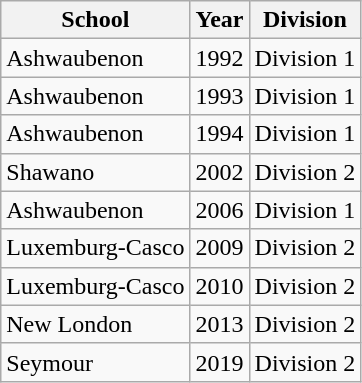<table class="wikitable">
<tr>
<th>School</th>
<th>Year</th>
<th>Division</th>
</tr>
<tr>
<td>Ashwaubenon</td>
<td>1992</td>
<td>Division 1</td>
</tr>
<tr>
<td>Ashwaubenon</td>
<td>1993</td>
<td>Division 1</td>
</tr>
<tr>
<td>Ashwaubenon</td>
<td>1994</td>
<td>Division 1</td>
</tr>
<tr>
<td>Shawano</td>
<td>2002</td>
<td>Division 2</td>
</tr>
<tr>
<td>Ashwaubenon</td>
<td>2006</td>
<td>Division 1</td>
</tr>
<tr>
<td>Luxemburg-Casco</td>
<td>2009</td>
<td>Division 2</td>
</tr>
<tr>
<td>Luxemburg-Casco</td>
<td>2010</td>
<td>Division 2</td>
</tr>
<tr>
<td>New London</td>
<td>2013</td>
<td>Division 2</td>
</tr>
<tr>
<td>Seymour</td>
<td>2019</td>
<td>Division 2</td>
</tr>
</table>
